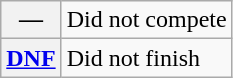<table class="wikitable">
<tr>
<th scope="row">—</th>
<td>Did not compete</td>
</tr>
<tr>
<th scope="row"><a href='#'>DNF</a></th>
<td>Did not finish</td>
</tr>
</table>
